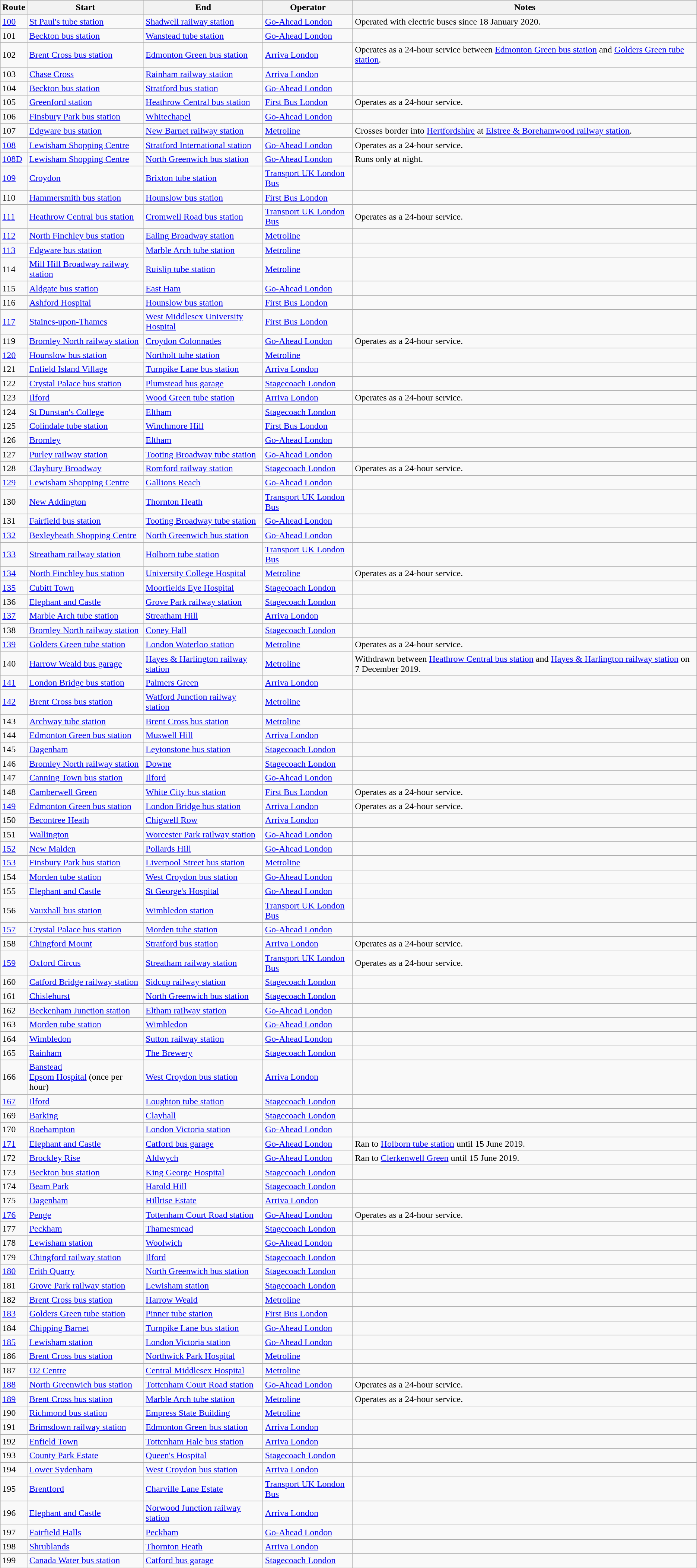<table class="wikitable sortable">
<tr>
<th>Route</th>
<th>Start</th>
<th>End</th>
<th>Operator</th>
<th>Notes</th>
</tr>
<tr>
<td><a href='#'>100</a></td>
<td><a href='#'>St Paul's tube station</a></td>
<td><a href='#'>Shadwell railway station</a></td>
<td><a href='#'>Go-Ahead London</a></td>
<td>Operated with electric buses since 18 January 2020.</td>
</tr>
<tr>
<td>101</td>
<td><a href='#'>Beckton bus station</a></td>
<td><a href='#'>Wanstead tube station</a></td>
<td><a href='#'>Go-Ahead London</a></td>
<td></td>
</tr>
<tr>
<td>102</td>
<td><a href='#'>Brent Cross bus station</a></td>
<td><a href='#'>Edmonton Green bus station</a></td>
<td><a href='#'>Arriva London</a></td>
<td>Operates as a 24-hour service between <a href='#'>Edmonton Green bus station</a> and <a href='#'>Golders Green tube station</a>.</td>
</tr>
<tr>
<td>103</td>
<td><a href='#'>Chase Cross</a></td>
<td><a href='#'>Rainham railway station</a></td>
<td><a href='#'>Arriva London</a></td>
<td></td>
</tr>
<tr>
<td>104</td>
<td><a href='#'>Beckton bus station</a></td>
<td><a href='#'>Stratford bus station</a></td>
<td><a href='#'>Go-Ahead London</a></td>
<td></td>
</tr>
<tr>
<td>105</td>
<td><a href='#'>Greenford station</a></td>
<td><a href='#'>Heathrow Central bus station</a></td>
<td><a href='#'>First Bus London</a></td>
<td>Operates as a 24-hour service.</td>
</tr>
<tr>
<td>106</td>
<td><a href='#'>Finsbury Park bus station</a></td>
<td><a href='#'>Whitechapel</a></td>
<td><a href='#'>Go-Ahead London</a></td>
<td></td>
</tr>
<tr>
<td>107</td>
<td><a href='#'>Edgware bus station</a></td>
<td><a href='#'>New Barnet railway station</a></td>
<td><a href='#'>Metroline</a></td>
<td>Crosses border into <a href='#'>Hertfordshire</a> at <a href='#'>Elstree & Borehamwood railway station</a>.</td>
</tr>
<tr>
<td><a href='#'>108</a></td>
<td><a href='#'>Lewisham Shopping Centre</a></td>
<td><a href='#'>Stratford International station</a></td>
<td><a href='#'>Go-Ahead London</a></td>
<td>Operates as a 24-hour service.</td>
</tr>
<tr>
<td><a href='#'>108D</a></td>
<td><a href='#'>Lewisham Shopping Centre</a></td>
<td><a href='#'>North Greenwich bus station</a></td>
<td><a href='#'>Go-Ahead London</a></td>
<td>Runs only at night.</td>
</tr>
<tr>
<td><a href='#'>109</a></td>
<td><a href='#'>Croydon</a></td>
<td><a href='#'>Brixton tube station</a></td>
<td><a href='#'>Transport UK London Bus</a></td>
<td></td>
</tr>
<tr>
<td>110</td>
<td><a href='#'>Hammersmith bus station</a></td>
<td><a href='#'>Hounslow bus station</a></td>
<td><a href='#'>First Bus London</a></td>
<td></td>
</tr>
<tr>
<td><a href='#'>111</a></td>
<td><a href='#'>Heathrow Central bus station</a></td>
<td><a href='#'>Cromwell Road bus station</a></td>
<td><a href='#'>Transport UK London Bus</a></td>
<td>Operates as a 24-hour service.</td>
</tr>
<tr>
<td><a href='#'>112</a></td>
<td><a href='#'>North Finchley bus station</a></td>
<td><a href='#'>Ealing Broadway station</a></td>
<td><a href='#'>Metroline</a></td>
<td></td>
</tr>
<tr>
<td><a href='#'>113</a></td>
<td><a href='#'>Edgware bus station</a></td>
<td><a href='#'>Marble Arch tube station</a></td>
<td><a href='#'>Metroline</a></td>
<td></td>
</tr>
<tr>
<td>114</td>
<td><a href='#'>Mill Hill Broadway railway station</a></td>
<td><a href='#'>Ruislip tube station</a></td>
<td><a href='#'>Metroline</a></td>
<td></td>
</tr>
<tr>
<td>115</td>
<td><a href='#'>Aldgate bus station</a></td>
<td><a href='#'>East Ham</a></td>
<td><a href='#'>Go-Ahead London</a></td>
<td></td>
</tr>
<tr>
<td>116</td>
<td><a href='#'>Ashford Hospital</a></td>
<td><a href='#'>Hounslow bus station</a></td>
<td><a href='#'>First Bus London</a></td>
<td></td>
</tr>
<tr>
<td><a href='#'>117</a></td>
<td><a href='#'>Staines-upon-Thames</a></td>
<td><a href='#'>West Middlesex University Hospital</a></td>
<td><a href='#'>First Bus London</a></td>
<td></td>
</tr>
<tr>
<td>119</td>
<td><a href='#'>Bromley North railway station</a></td>
<td><a href='#'>Croydon Colonnades</a></td>
<td><a href='#'>Go-Ahead London</a></td>
<td>Operates as a 24-hour service.</td>
</tr>
<tr>
<td><a href='#'>120</a></td>
<td><a href='#'>Hounslow bus station</a></td>
<td><a href='#'>Northolt tube station</a></td>
<td><a href='#'>Metroline</a></td>
<td></td>
</tr>
<tr>
<td>121</td>
<td><a href='#'>Enfield Island Village</a></td>
<td><a href='#'>Turnpike Lane bus station</a></td>
<td><a href='#'>Arriva London</a></td>
<td></td>
</tr>
<tr>
<td>122</td>
<td><a href='#'>Crystal Palace bus station</a></td>
<td><a href='#'>Plumstead bus garage</a></td>
<td><a href='#'>Stagecoach London</a></td>
<td></td>
</tr>
<tr>
<td>123</td>
<td><a href='#'>Ilford</a></td>
<td><a href='#'>Wood Green tube station</a></td>
<td><a href='#'>Arriva London</a></td>
<td>Operates as a 24-hour service.</td>
</tr>
<tr>
<td>124</td>
<td><a href='#'>St Dunstan's College</a></td>
<td><a href='#'>Eltham</a></td>
<td><a href='#'>Stagecoach London</a></td>
<td></td>
</tr>
<tr>
<td>125</td>
<td><a href='#'>Colindale tube station</a></td>
<td><a href='#'>Winchmore Hill</a></td>
<td><a href='#'>First Bus London</a></td>
<td></td>
</tr>
<tr>
<td>126</td>
<td><a href='#'>Bromley</a></td>
<td><a href='#'>Eltham</a></td>
<td><a href='#'>Go-Ahead London</a></td>
<td></td>
</tr>
<tr>
<td>127</td>
<td><a href='#'>Purley railway station</a></td>
<td><a href='#'>Tooting Broadway tube station</a></td>
<td><a href='#'>Go-Ahead London</a></td>
<td></td>
</tr>
<tr>
<td>128</td>
<td><a href='#'>Claybury Broadway</a></td>
<td><a href='#'>Romford railway station</a></td>
<td><a href='#'>Stagecoach London</a></td>
<td>Operates as a 24-hour service.</td>
</tr>
<tr>
<td><a href='#'>129</a></td>
<td><a href='#'>Lewisham Shopping Centre</a></td>
<td><a href='#'>Gallions Reach</a></td>
<td><a href='#'>Go-Ahead London</a></td>
<td></td>
</tr>
<tr>
<td>130</td>
<td><a href='#'>New Addington</a></td>
<td><a href='#'>Thornton Heath</a></td>
<td><a href='#'>Transport UK London Bus</a></td>
<td></td>
</tr>
<tr>
<td>131</td>
<td><a href='#'>Fairfield bus station</a></td>
<td><a href='#'>Tooting Broadway tube station</a></td>
<td><a href='#'>Go-Ahead London</a></td>
<td></td>
</tr>
<tr>
<td><a href='#'>132</a></td>
<td><a href='#'>Bexleyheath Shopping Centre</a></td>
<td><a href='#'>North Greenwich bus station</a></td>
<td><a href='#'>Go-Ahead London</a></td>
<td></td>
</tr>
<tr>
<td><a href='#'>133</a></td>
<td><a href='#'>Streatham railway station</a></td>
<td><a href='#'>Holborn tube station</a></td>
<td><a href='#'>Transport UK London Bus</a></td>
<td></td>
</tr>
<tr>
<td><a href='#'>134</a></td>
<td><a href='#'>North Finchley bus station</a></td>
<td><a href='#'>University College Hospital</a></td>
<td><a href='#'>Metroline</a></td>
<td>Operates as a 24-hour service.</td>
</tr>
<tr>
<td><a href='#'>135</a></td>
<td><a href='#'>Cubitt Town</a></td>
<td><a href='#'>Moorfields Eye Hospital</a></td>
<td><a href='#'>Stagecoach London</a></td>
<td></td>
</tr>
<tr>
<td>136</td>
<td><a href='#'>Elephant and Castle</a></td>
<td><a href='#'>Grove Park railway station</a></td>
<td><a href='#'>Stagecoach London</a></td>
<td></td>
</tr>
<tr>
<td><a href='#'>137</a></td>
<td><a href='#'>Marble Arch tube station</a></td>
<td><a href='#'>Streatham Hill</a></td>
<td><a href='#'>Arriva London</a></td>
<td></td>
</tr>
<tr>
<td>138</td>
<td><a href='#'>Bromley North railway station</a></td>
<td><a href='#'>Coney Hall</a></td>
<td><a href='#'>Stagecoach London</a></td>
<td></td>
</tr>
<tr>
<td><a href='#'>139</a></td>
<td><a href='#'>Golders Green tube station</a></td>
<td><a href='#'>London Waterloo station</a></td>
<td><a href='#'>Metroline</a></td>
<td>Operates as a 24-hour service.</td>
</tr>
<tr>
<td>140</td>
<td><a href='#'>Harrow Weald bus garage</a></td>
<td><a href='#'>Hayes & Harlington railway station</a></td>
<td><a href='#'>Metroline</a></td>
<td>Withdrawn between <a href='#'>Heathrow Central bus station</a> and <a href='#'>Hayes & Harlington railway station</a> on 7 December 2019.</td>
</tr>
<tr>
<td><a href='#'>141</a></td>
<td><a href='#'>London Bridge bus station</a></td>
<td><a href='#'>Palmers Green</a></td>
<td><a href='#'>Arriva London</a></td>
<td></td>
</tr>
<tr>
<td><a href='#'>142</a></td>
<td><a href='#'>Brent Cross bus station</a></td>
<td><a href='#'>Watford Junction railway station</a></td>
<td><a href='#'>Metroline</a></td>
<td></td>
</tr>
<tr>
<td>143</td>
<td><a href='#'>Archway tube station</a></td>
<td><a href='#'>Brent Cross bus station</a></td>
<td><a href='#'>Metroline</a></td>
<td></td>
</tr>
<tr>
<td>144</td>
<td><a href='#'>Edmonton Green bus station</a></td>
<td><a href='#'>Muswell Hill</a></td>
<td><a href='#'>Arriva London</a></td>
<td></td>
</tr>
<tr>
<td>145</td>
<td><a href='#'>Dagenham</a></td>
<td><a href='#'>Leytonstone bus station</a></td>
<td><a href='#'>Stagecoach London</a></td>
<td></td>
</tr>
<tr>
<td>146</td>
<td><a href='#'>Bromley North railway station</a></td>
<td><a href='#'>Downe</a></td>
<td><a href='#'>Stagecoach London</a></td>
<td></td>
</tr>
<tr>
<td>147</td>
<td><a href='#'>Canning Town bus station</a></td>
<td><a href='#'>Ilford</a></td>
<td><a href='#'>Go-Ahead London</a></td>
<td></td>
</tr>
<tr>
<td>148</td>
<td><a href='#'>Camberwell Green</a></td>
<td><a href='#'>White City bus station</a></td>
<td><a href='#'>First Bus London</a></td>
<td>Operates as a 24-hour service.</td>
</tr>
<tr>
<td><a href='#'>149</a></td>
<td><a href='#'>Edmonton Green bus station</a></td>
<td><a href='#'>London Bridge bus station</a></td>
<td><a href='#'>Arriva London</a></td>
<td>Operates as a 24-hour service.</td>
</tr>
<tr>
<td>150</td>
<td><a href='#'>Becontree Heath</a></td>
<td><a href='#'>Chigwell Row</a></td>
<td><a href='#'>Arriva London</a></td>
<td></td>
</tr>
<tr>
<td>151</td>
<td><a href='#'>Wallington</a></td>
<td><a href='#'>Worcester Park railway station</a></td>
<td><a href='#'>Go-Ahead London</a></td>
<td></td>
</tr>
<tr>
<td><a href='#'>152</a></td>
<td><a href='#'>New Malden</a></td>
<td><a href='#'>Pollards Hill</a></td>
<td><a href='#'>Go-Ahead London</a></td>
<td></td>
</tr>
<tr>
<td><a href='#'>153</a></td>
<td><a href='#'>Finsbury Park bus station</a></td>
<td><a href='#'>Liverpool Street bus station</a></td>
<td><a href='#'>Metroline</a></td>
<td></td>
</tr>
<tr>
<td>154</td>
<td><a href='#'>Morden tube station</a></td>
<td><a href='#'>West Croydon bus station</a></td>
<td><a href='#'>Go-Ahead London</a></td>
<td></td>
</tr>
<tr>
<td>155</td>
<td><a href='#'>Elephant and Castle</a></td>
<td><a href='#'>St George's Hospital</a></td>
<td><a href='#'>Go-Ahead London</a></td>
<td></td>
</tr>
<tr>
<td>156</td>
<td><a href='#'>Vauxhall bus station</a></td>
<td><a href='#'>Wimbledon station</a></td>
<td><a href='#'>Transport UK London Bus</a></td>
<td></td>
</tr>
<tr>
<td><a href='#'>157</a></td>
<td><a href='#'>Crystal Palace bus station</a></td>
<td><a href='#'>Morden tube station</a></td>
<td><a href='#'>Go-Ahead London</a></td>
<td></td>
</tr>
<tr>
<td>158</td>
<td><a href='#'>Chingford Mount</a></td>
<td><a href='#'>Stratford bus station</a></td>
<td><a href='#'>Arriva London</a></td>
<td>Operates as a 24-hour service.</td>
</tr>
<tr>
<td><a href='#'>159</a></td>
<td><a href='#'>Oxford Circus</a></td>
<td><a href='#'>Streatham railway station</a></td>
<td><a href='#'>Transport UK London Bus</a></td>
<td>Operates as a 24-hour service.</td>
</tr>
<tr>
<td>160</td>
<td><a href='#'>Catford Bridge railway station</a></td>
<td><a href='#'>Sidcup railway station</a></td>
<td><a href='#'>Stagecoach London</a></td>
<td></td>
</tr>
<tr>
<td>161</td>
<td><a href='#'>Chislehurst</a></td>
<td><a href='#'>North Greenwich bus station</a></td>
<td><a href='#'>Stagecoach London</a></td>
<td></td>
</tr>
<tr>
<td>162</td>
<td><a href='#'>Beckenham Junction station</a></td>
<td><a href='#'>Eltham railway station</a></td>
<td><a href='#'>Go-Ahead London</a></td>
<td></td>
</tr>
<tr>
<td>163</td>
<td><a href='#'>Morden tube station</a></td>
<td><a href='#'>Wimbledon</a></td>
<td><a href='#'>Go-Ahead London</a></td>
<td></td>
</tr>
<tr>
<td>164</td>
<td><a href='#'>Wimbledon</a></td>
<td><a href='#'>Sutton railway station</a></td>
<td><a href='#'>Go-Ahead London</a></td>
<td></td>
</tr>
<tr>
<td>165</td>
<td><a href='#'>Rainham</a></td>
<td><a href='#'>The Brewery</a></td>
<td><a href='#'>Stagecoach London</a></td>
<td></td>
</tr>
<tr>
<td>166</td>
<td><a href='#'>Banstead</a><br><a href='#'>Epsom Hospital</a> (once per hour)</td>
<td><a href='#'>West Croydon bus station</a></td>
<td><a href='#'>Arriva London</a></td>
<td></td>
</tr>
<tr>
<td><a href='#'>167</a></td>
<td><a href='#'>Ilford</a></td>
<td><a href='#'>Loughton tube station</a></td>
<td><a href='#'>Stagecoach London</a></td>
<td></td>
</tr>
<tr>
<td>169</td>
<td><a href='#'>Barking</a></td>
<td><a href='#'>Clayhall</a></td>
<td><a href='#'>Stagecoach London</a></td>
<td></td>
</tr>
<tr>
<td>170</td>
<td><a href='#'>Roehampton</a></td>
<td><a href='#'>London Victoria station</a></td>
<td><a href='#'>Go-Ahead London</a></td>
<td></td>
</tr>
<tr>
<td><a href='#'>171</a></td>
<td><a href='#'>Elephant and Castle</a></td>
<td><a href='#'>Catford bus garage</a></td>
<td><a href='#'>Go-Ahead London</a></td>
<td>Ran to <a href='#'>Holborn tube station</a> until 15 June 2019.</td>
</tr>
<tr>
<td>172</td>
<td><a href='#'>Brockley Rise</a></td>
<td><a href='#'>Aldwych</a></td>
<td><a href='#'>Go-Ahead London</a></td>
<td>Ran to <a href='#'>Clerkenwell Green</a> until 15 June 2019.</td>
</tr>
<tr>
<td>173</td>
<td><a href='#'>Beckton bus station</a></td>
<td><a href='#'>King George Hospital</a></td>
<td><a href='#'>Stagecoach London</a></td>
<td></td>
</tr>
<tr>
<td>174</td>
<td><a href='#'>Beam Park</a></td>
<td><a href='#'>Harold Hill</a></td>
<td><a href='#'>Stagecoach London</a></td>
<td></td>
</tr>
<tr>
<td>175</td>
<td><a href='#'>Dagenham</a></td>
<td><a href='#'>Hillrise Estate</a></td>
<td><a href='#'>Arriva London</a></td>
<td></td>
</tr>
<tr>
<td><a href='#'>176</a></td>
<td><a href='#'>Penge</a></td>
<td><a href='#'>Tottenham Court Road station</a></td>
<td><a href='#'>Go-Ahead London</a></td>
<td>Operates as a 24-hour service.</td>
</tr>
<tr>
<td>177</td>
<td><a href='#'>Peckham</a></td>
<td><a href='#'>Thamesmead</a></td>
<td><a href='#'>Stagecoach London</a></td>
<td></td>
</tr>
<tr>
<td>178</td>
<td><a href='#'>Lewisham station</a></td>
<td><a href='#'>Woolwich</a></td>
<td><a href='#'>Go-Ahead London</a></td>
<td></td>
</tr>
<tr>
<td>179</td>
<td><a href='#'>Chingford railway station</a></td>
<td><a href='#'>Ilford</a></td>
<td><a href='#'>Stagecoach London</a></td>
<td></td>
</tr>
<tr>
<td><a href='#'>180</a></td>
<td><a href='#'>Erith Quarry</a></td>
<td><a href='#'>North Greenwich bus station</a></td>
<td><a href='#'>Stagecoach London</a></td>
<td></td>
</tr>
<tr>
<td>181</td>
<td><a href='#'>Grove Park railway station</a></td>
<td><a href='#'>Lewisham station</a></td>
<td><a href='#'>Stagecoach London</a></td>
<td></td>
</tr>
<tr>
<td>182</td>
<td><a href='#'>Brent Cross bus station</a></td>
<td><a href='#'>Harrow Weald</a></td>
<td><a href='#'>Metroline</a></td>
<td></td>
</tr>
<tr>
<td><a href='#'>183</a></td>
<td><a href='#'>Golders Green tube station</a></td>
<td><a href='#'>Pinner tube station</a></td>
<td><a href='#'>First Bus London</a></td>
<td></td>
</tr>
<tr>
<td>184</td>
<td><a href='#'>Chipping Barnet</a></td>
<td><a href='#'>Turnpike Lane bus station</a></td>
<td><a href='#'>Go-Ahead London</a></td>
<td></td>
</tr>
<tr>
<td><a href='#'>185</a></td>
<td><a href='#'>Lewisham station</a></td>
<td><a href='#'>London Victoria station</a></td>
<td><a href='#'>Go-Ahead London</a></td>
<td></td>
</tr>
<tr>
<td>186</td>
<td><a href='#'>Brent Cross bus station</a></td>
<td><a href='#'>Northwick Park Hospital</a></td>
<td><a href='#'>Metroline</a></td>
<td></td>
</tr>
<tr>
<td>187</td>
<td><a href='#'>O2 Centre</a></td>
<td><a href='#'>Central Middlesex Hospital</a></td>
<td><a href='#'>Metroline</a></td>
<td></td>
</tr>
<tr>
<td><a href='#'>188</a></td>
<td><a href='#'>North Greenwich bus station</a></td>
<td><a href='#'>Tottenham Court Road station</a></td>
<td><a href='#'>Go-Ahead London</a></td>
<td>Operates as a 24-hour service.</td>
</tr>
<tr>
<td><a href='#'>189</a></td>
<td><a href='#'>Brent Cross bus station</a></td>
<td><a href='#'>Marble Arch tube station</a></td>
<td><a href='#'>Metroline</a></td>
<td>Operates as a 24-hour service.</td>
</tr>
<tr>
<td>190</td>
<td><a href='#'>Richmond bus station</a></td>
<td><a href='#'>Empress State Building</a></td>
<td><a href='#'>Metroline</a></td>
<td></td>
</tr>
<tr>
<td>191</td>
<td><a href='#'>Brimsdown railway station</a></td>
<td><a href='#'>Edmonton Green bus station</a></td>
<td><a href='#'>Arriva London</a></td>
<td></td>
</tr>
<tr>
<td>192</td>
<td><a href='#'>Enfield Town</a></td>
<td><a href='#'>Tottenham Hale bus station</a></td>
<td><a href='#'>Arriva London</a></td>
<td></td>
</tr>
<tr>
<td>193</td>
<td><a href='#'>County Park Estate</a></td>
<td><a href='#'>Queen's Hospital</a></td>
<td><a href='#'>Stagecoach London</a></td>
<td></td>
</tr>
<tr>
<td>194</td>
<td><a href='#'>Lower Sydenham</a></td>
<td><a href='#'>West Croydon bus station</a></td>
<td><a href='#'>Arriva London</a></td>
<td></td>
</tr>
<tr>
<td>195</td>
<td><a href='#'>Brentford</a></td>
<td><a href='#'>Charville Lane Estate</a></td>
<td><a href='#'>Transport UK London Bus</a></td>
<td></td>
</tr>
<tr>
<td>196</td>
<td><a href='#'>Elephant and Castle</a></td>
<td><a href='#'>Norwood Junction railway station</a></td>
<td><a href='#'>Arriva London</a></td>
<td></td>
</tr>
<tr>
<td>197</td>
<td><a href='#'>Fairfield Halls</a></td>
<td><a href='#'>Peckham</a></td>
<td><a href='#'>Go-Ahead London</a></td>
<td></td>
</tr>
<tr>
<td>198</td>
<td><a href='#'>Shrublands</a></td>
<td><a href='#'>Thornton Heath</a></td>
<td><a href='#'>Arriva London</a></td>
<td></td>
</tr>
<tr>
<td>199</td>
<td><a href='#'>Canada Water bus station</a></td>
<td><a href='#'>Catford bus garage</a></td>
<td><a href='#'>Stagecoach London</a></td>
<td></td>
</tr>
</table>
